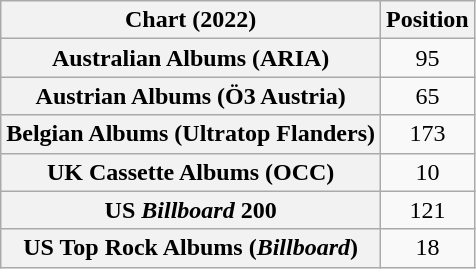<table class="wikitable sortable plainrowheaders" style="text-align:center">
<tr>
<th scope="col">Chart (2022)</th>
<th scope="col">Position</th>
</tr>
<tr>
<th scope="row">Australian Albums (ARIA)</th>
<td>95</td>
</tr>
<tr>
<th scope="row">Austrian Albums (Ö3 Austria)</th>
<td>65</td>
</tr>
<tr>
<th scope="row">Belgian Albums (Ultratop Flanders)</th>
<td>173</td>
</tr>
<tr>
<th scope="row">UK Cassette Albums (OCC)</th>
<td>10</td>
</tr>
<tr>
<th scope="row">US <em>Billboard</em> 200</th>
<td>121</td>
</tr>
<tr>
<th scope="row">US Top Rock Albums (<em>Billboard</em>)</th>
<td>18</td>
</tr>
</table>
